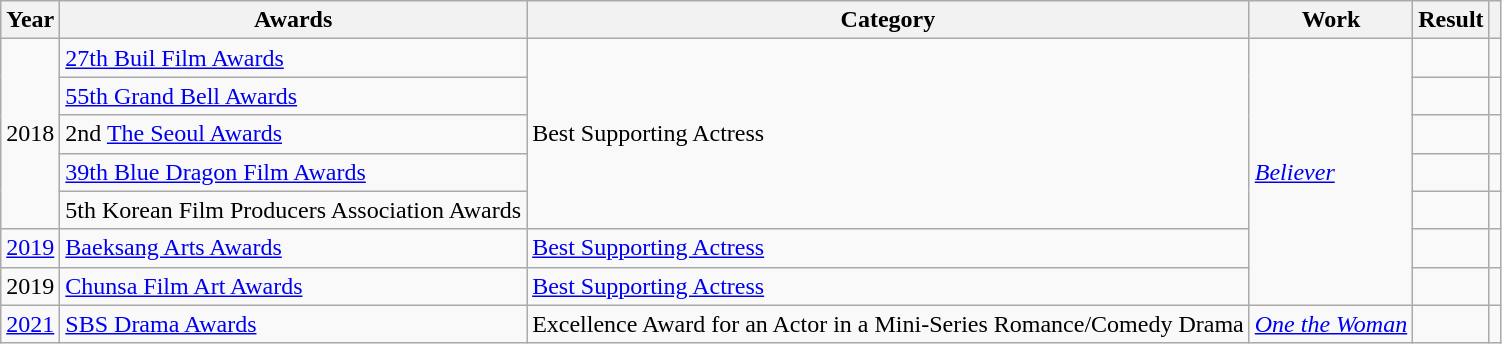<table class="wikitable">
<tr>
<th>Year</th>
<th>Awards</th>
<th>Category</th>
<th>Work</th>
<th>Result</th>
<th class="unsortable"></th>
</tr>
<tr>
<td rowspan=5>2018</td>
<td><a href='#'>27th Buil Film Awards</a></td>
<td rowspan=5>Best Supporting Actress</td>
<td rowspan=7><em><a href='#'>Believer</a></em></td>
<td></td>
<td></td>
</tr>
<tr>
<td><a href='#'>55th Grand Bell Awards</a></td>
<td></td>
<td></td>
</tr>
<tr>
<td>2nd <a href='#'>The Seoul Awards</a></td>
<td></td>
<td></td>
</tr>
<tr>
<td><a href='#'>39th Blue Dragon Film Awards</a></td>
<td></td>
<td></td>
</tr>
<tr>
<td>5th Korean Film Producers Association Awards</td>
<td></td>
<td></td>
</tr>
<tr>
<td><a href='#'>2019</a></td>
<td><a href='#'>Baeksang Arts Awards</a></td>
<td><a href='#'>Best Supporting Actress</a></td>
<td></td>
<td></td>
</tr>
<tr>
<td>2019</td>
<td><a href='#'>Chunsa Film Art Awards</a></td>
<td><a href='#'>Best Supporting Actress</a></td>
<td></td>
<td></td>
</tr>
<tr>
<td><a href='#'>2021</a></td>
<td><a href='#'>SBS Drama Awards</a></td>
<td>Excellence Award for an Actor in a Mini-Series Romance/Comedy Drama</td>
<td><em><a href='#'>One the Woman</a></em></td>
<td></td>
<td></td>
</tr>
</table>
